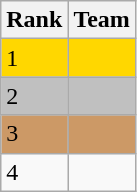<table class="wikitable">
<tr>
<th>Rank</th>
<th>Team</th>
</tr>
<tr style="background:gold;">
<td>1</td>
<td></td>
</tr>
<tr style="background:silver;">
<td>2</td>
<td></td>
</tr>
<tr style="background:#c96;">
<td>3</td>
<td></td>
</tr>
<tr>
<td>4</td>
<td></td>
</tr>
</table>
